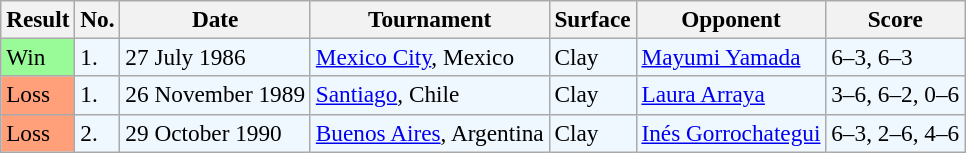<table class="sortable wikitable" style="font-size:97%">
<tr>
<th>Result</th>
<th>No.</th>
<th>Date</th>
<th>Tournament</th>
<th>Surface</th>
<th>Opponent</th>
<th>Score</th>
</tr>
<tr style="background:#f0f8ff;">
<td style="background:#98fb98;">Win</td>
<td>1.</td>
<td>27 July 1986</td>
<td><a href='#'>Mexico City</a>, Mexico</td>
<td>Clay</td>
<td> <a href='#'>Mayumi Yamada</a></td>
<td>6–3, 6–3</td>
</tr>
<tr style="background:#f0f8ff;">
<td style="background:#ffa07a;">Loss</td>
<td>1.</td>
<td>26 November 1989</td>
<td><a href='#'>Santiago</a>, Chile</td>
<td>Clay</td>
<td> <a href='#'>Laura Arraya</a></td>
<td>3–6, 6–2, 0–6</td>
</tr>
<tr style="background:#f0f8ff;">
<td style="background:#ffa07a;">Loss</td>
<td>2.</td>
<td>29 October 1990</td>
<td><a href='#'>Buenos Aires</a>, Argentina</td>
<td>Clay</td>
<td> <a href='#'>Inés Gorrochategui</a></td>
<td>6–3, 2–6, 4–6</td>
</tr>
</table>
